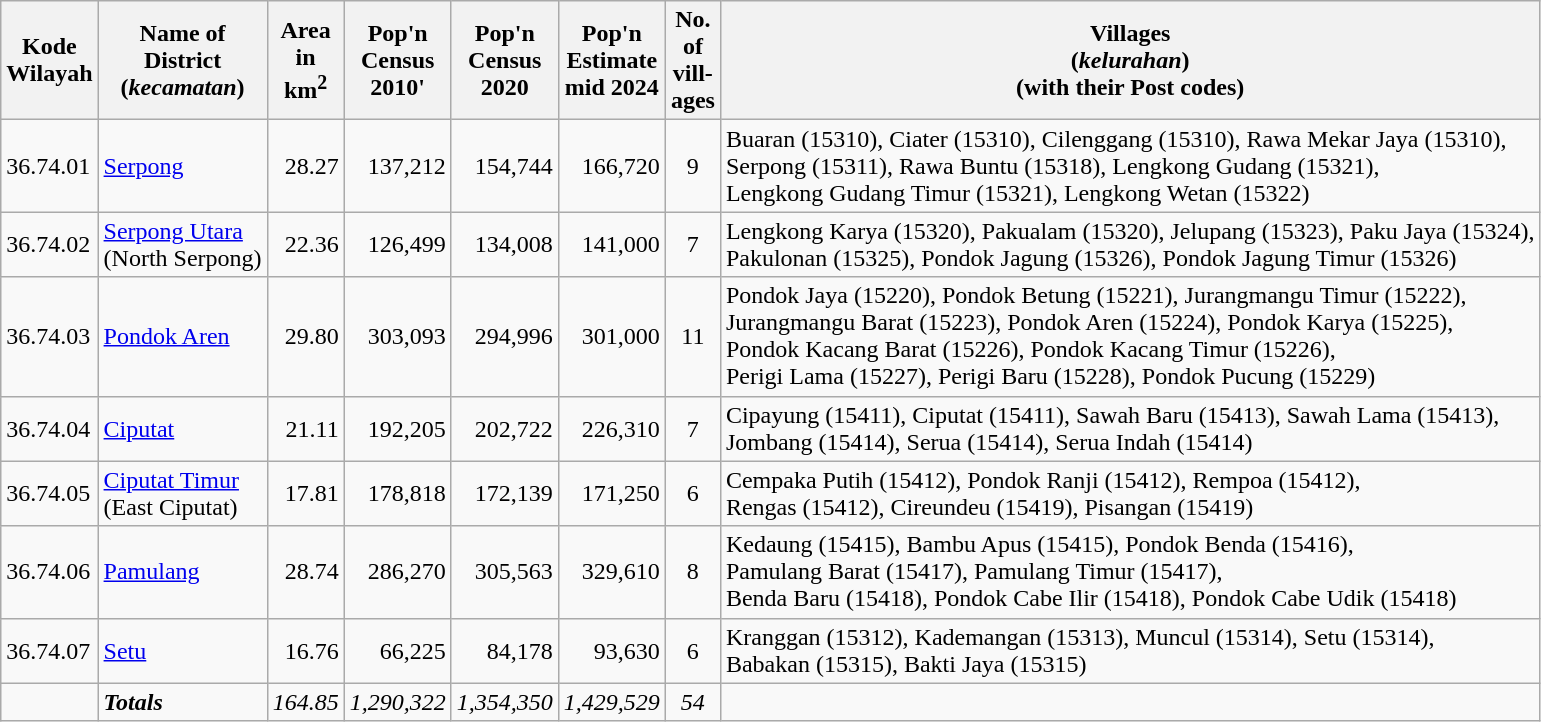<table class="sortable wikitable">
<tr>
<th>Kode <br>Wilayah</th>
<th>Name of<br>District<br>(<em>kecamatan</em>)</th>
<th>Area <br> in <br>km<sup>2</sup></th>
<th>Pop'n<br>Census<br>2010'</th>
<th>Pop'n<br>Census<br>2020</th>
<th>Pop'n<br>Estimate<br>mid 2024</th>
<th>No.<br>of<br>vill-<br>ages</th>
<th>Villages <br>(<em>kelurahan</em>)<br>(with their Post codes)</th>
</tr>
<tr>
<td>36.74.01</td>
<td><a href='#'>Serpong</a></td>
<td align="right">28.27</td>
<td align="right">137,212</td>
<td align="right">154,744</td>
<td align="right">166,720</td>
<td align="center">9</td>
<td>Buaran (15310), Ciater (15310), Cilenggang (15310), Rawa Mekar Jaya (15310), <br>Serpong (15311), Rawa Buntu (15318), Lengkong Gudang (15321), <br>Lengkong Gudang Timur (15321), Lengkong Wetan (15322)</td>
</tr>
<tr>
<td>36.74.02</td>
<td><a href='#'>Serpong Utara</a><br>(North Serpong)</td>
<td align="right">22.36</td>
<td align="right">126,499</td>
<td align="right">134,008</td>
<td align="right">141,000</td>
<td align="center">7</td>
<td>Lengkong Karya (15320), Pakualam (15320), Jelupang (15323), Paku Jaya (15324), <br>Pakulonan (15325), Pondok Jagung (15326), Pondok Jagung Timur (15326)</td>
</tr>
<tr>
<td>36.74.03</td>
<td><a href='#'>Pondok Aren</a></td>
<td align="right">29.80</td>
<td align="right">303,093</td>
<td align="right">294,996</td>
<td align="right">301,000</td>
<td align="center">11</td>
<td>Pondok Jaya (15220), Pondok Betung (15221), Jurangmangu Timur (15222), <br>Jurangmangu Barat (15223), Pondok Aren (15224), Pondok Karya (15225), <br>Pondok Kacang Barat (15226), Pondok Kacang Timur (15226),<br> Perigi Lama (15227), Perigi Baru (15228), Pondok Pucung (15229)</td>
</tr>
<tr>
<td>36.74.04</td>
<td><a href='#'>Ciputat</a></td>
<td align="right">21.11</td>
<td align="right">192,205</td>
<td align="right">202,722</td>
<td align="right">226,310</td>
<td align="center">7</td>
<td>Cipayung (15411), Ciputat (15411), Sawah Baru (15413), Sawah Lama (15413), <br>Jombang (15414), Serua (15414), Serua Indah (15414)</td>
</tr>
<tr>
<td>36.74.05</td>
<td><a href='#'>Ciputat Timur</a><br>(East Ciputat)</td>
<td align="right">17.81</td>
<td align="right">178,818</td>
<td align="right">172,139</td>
<td align="right">171,250</td>
<td align="center">6</td>
<td>Cempaka Putih (15412), Pondok Ranji (15412), Rempoa (15412), <br> Rengas (15412), Cireundeu (15419), Pisangan (15419)</td>
</tr>
<tr>
<td>36.74.06</td>
<td><a href='#'>Pamulang</a></td>
<td align="right">28.74</td>
<td align="right">286,270</td>
<td align="right">305,563</td>
<td align="right">329,610</td>
<td align="center">8</td>
<td>Kedaung (15415), Bambu Apus (15415), Pondok Benda (15416), <br>Pamulang Barat (15417), Pamulang Timur (15417), <br>Benda Baru (15418), Pondok Cabe Ilir (15418), Pondok Cabe Udik (15418)</td>
</tr>
<tr>
<td>36.74.07</td>
<td><a href='#'>Setu</a></td>
<td align="right">16.76</td>
<td align="right">66,225</td>
<td align="right">84,178</td>
<td align="right">93,630</td>
<td align="center">6</td>
<td>Kranggan (15312), Kademangan (15313), Muncul (15314), Setu (15314), <br>Babakan (15315), Bakti Jaya (15315)</td>
</tr>
<tr>
<td></td>
<td><strong><em>Totals</em></strong></td>
<td align="right"><em>164.85</em></td>
<td align="right"><em>1,290,322</em></td>
<td align="right"><em>1,354,350</em></td>
<td align="right"><em>1,429,529 </em></td>
<td align="center"><em>54</em></td>
<td></td>
</tr>
</table>
